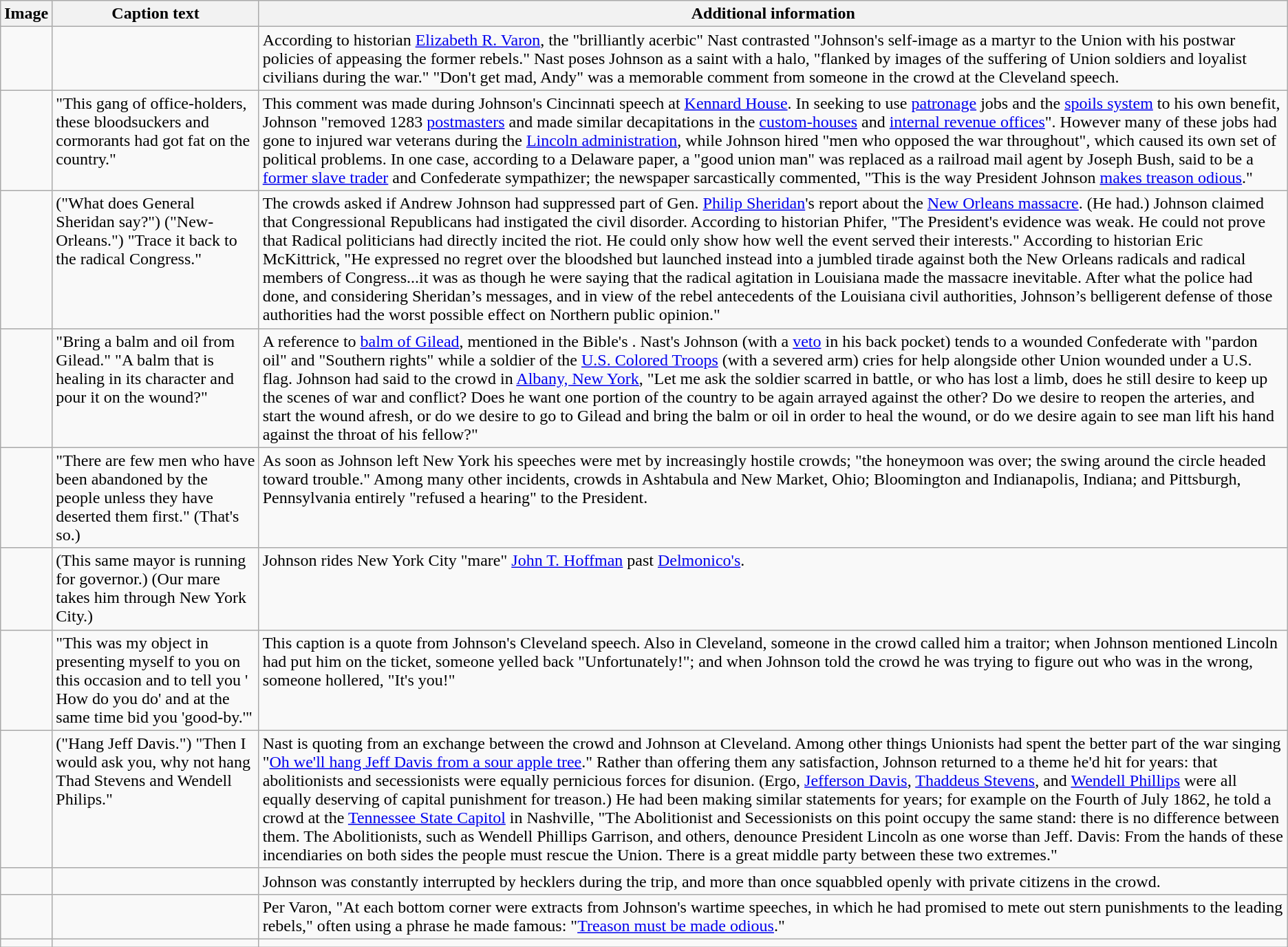<table class="wikitable">
<tr>
<th>Image</th>
<th>Caption text</th>
<th>Additional information</th>
</tr>
<tr valign="top">
<td></td>
<td><br></td>
<td>According to historian <a href='#'>Elizabeth R. Varon</a>, the "brilliantly acerbic" Nast contrasted "Johnson's self-image as a martyr to the Union with his postwar policies of appeasing the former rebels." Nast poses Johnson as a saint with a halo, "flanked by images of the suffering of Union soldiers and loyalist civilians during the war." "Don't get mad, Andy" was a memorable comment from someone in the crowd at the Cleveland speech.</td>
</tr>
<tr valign="top">
<td></td>
<td>"This gang of office-holders, these bloodsuckers and cormorants had got fat on the country."</td>
<td>This comment was made during Johnson's Cincinnati speech at <a href='#'>Kennard House</a>. In seeking to use <a href='#'>patronage</a> jobs and the <a href='#'>spoils system</a> to his own benefit, Johnson "removed 1283 <a href='#'>postmasters</a> and made similar decapitations in the <a href='#'>custom-houses</a> and <a href='#'>internal revenue offices</a>". However many of these jobs had gone to injured war veterans during the <a href='#'>Lincoln administration</a>, while Johnson hired "men who opposed the war throughout", which caused its own set of political problems. In one case, according to a Delaware paper, a "good union man" was replaced as a railroad mail agent by Joseph Bush, said to be a <a href='#'>former slave trader</a> and Confederate sympathizer; the newspaper sarcastically commented, "This is the way President Johnson <a href='#'>makes treason odious</a>."</td>
</tr>
<tr valign="top">
<td></td>
<td>("What does General Sheridan say?") ("New-Orleans.") "Trace it back to the radical Congress."</td>
<td>The crowds asked if Andrew Johnson had suppressed part of Gen. <a href='#'>Philip Sheridan</a>'s report about the <a href='#'>New Orleans massacre</a>. (He had.) Johnson claimed that Congressional Republicans had instigated the civil disorder. According to historian Phifer, "The President's evidence was weak. He could not prove that Radical politicians had directly incited the riot. He could only show how well the event served their interests." According to historian Eric McKittrick, "He expressed no regret over the bloodshed but launched instead into a jumbled tirade against both the New Orleans radicals and radical members of Congress...it was as though he were saying that the radical agitation in Louisiana made the massacre inevitable. After what the police had done, and considering Sheridan’s messages, and in view of the rebel antecedents of the Louisiana civil authorities, Johnson’s belligerent defense of those authorities had the worst possible effect on Northern public opinion."</td>
</tr>
<tr valign="top">
<td></td>
<td>"Bring a balm and oil from Gilead." "A balm that is healing in its character and pour it on the wound?"</td>
<td>A reference to <a href='#'>balm of Gilead</a>, mentioned in the Bible's . Nast's Johnson (with a <a href='#'>veto</a> in his back pocket) tends to a wounded Confederate with "pardon oil" and "Southern rights" while a soldier of the <a href='#'>U.S. Colored Troops</a> (with a severed arm) cries for help alongside other Union wounded under a U.S. flag. Johnson had said to the crowd in <a href='#'>Albany, New York</a>, "Let me ask the soldier scarred in battle, or who has lost a limb, does he still desire to keep up the scenes of war and conflict? Does he want one portion of the country to be again arrayed against the other? Do we desire to reopen the arteries, and start the wound afresh, or do we desire to go to Gilead and bring the balm or oil in order to heal the wound, or do we desire again to see man lift his hand against the throat of his fellow?"</td>
</tr>
<tr valign="top">
<td></td>
<td>"There are few men who have been abandoned by the people unless they have deserted them first." (That's so.)</td>
<td>As soon as Johnson left New York his speeches were met by increasingly hostile crowds; "the honeymoon was over; the swing around the circle headed toward trouble." Among many other incidents, crowds in Ashtabula and New Market, Ohio; Bloomington and Indianapolis, Indiana; and Pittsburgh, Pennsylvania entirely "refused a hearing" to the President.</td>
</tr>
<tr valign="top">
<td></td>
<td>(This same mayor is running for governor.) (Our mare takes him through New York City.)</td>
<td>Johnson rides New York City "mare" <a href='#'>John T. Hoffman</a> past <a href='#'>Delmonico's</a>.</td>
</tr>
<tr valign="top">
<td></td>
<td>"This was my object in presenting myself to you on this occasion and to tell you ' How do you do' and at the same time bid you 'good-by.'"</td>
<td>This caption is a quote from Johnson's Cleveland speech. Also in Cleveland, someone in the crowd called him a traitor; when Johnson mentioned Lincoln had put him on the ticket, someone yelled back "Unfortunately!"; and when Johnson told the crowd he was trying to figure out who was in the wrong, someone hollered, "It's you!"</td>
</tr>
<tr valign="top">
<td></td>
<td>("Hang Jeff Davis.") "Then I would ask you, why not hang Thad Stevens and Wendell Philips."</td>
<td>Nast is quoting from an exchange between the crowd and Johnson at Cleveland. Among other things Unionists had spent the better part of the war singing "<a href='#'>Oh we'll hang Jeff Davis from a sour apple tree</a>." Rather than offering them any satisfaction, Johnson returned to a theme he'd hit for years: that abolitionists and secessionists were equally pernicious forces for disunion. (Ergo, <a href='#'>Jefferson Davis</a>, <a href='#'>Thaddeus Stevens</a>, and <a href='#'>Wendell Phillips</a> were all equally deserving of capital punishment for treason.) He had been making similar statements for years; for example on the Fourth of July 1862, he told a crowd at the <a href='#'>Tennessee State Capitol</a> in Nashville, "The Abolitionist and Secessionists on this point occupy the same stand: there is no difference between them. The Abolitionists, such as Wendell Phillips Garrison, and others, denounce President Lincoln as one worse than Jeff. Davis: From the hands of these incendiaries on both sides the people must rescue the Union. There is a great middle party between these two extremes."</td>
</tr>
<tr valign="top">
<td></td>
<td></td>
<td>Johnson was constantly interrupted by hecklers during the trip, and more than once squabbled openly with private citizens in the crowd.</td>
</tr>
<tr>
<td></td>
<td></td>
<td>Per Varon, "At each bottom corner were extracts from Johnson's wartime speeches, in which he had promised to mete out stern punishments to the leading rebels," often using a phrase he made famous: "<a href='#'>Treason must be made odious</a>."</td>
</tr>
<tr valign="top">
<td></td>
<td></td>
<td></td>
</tr>
</table>
